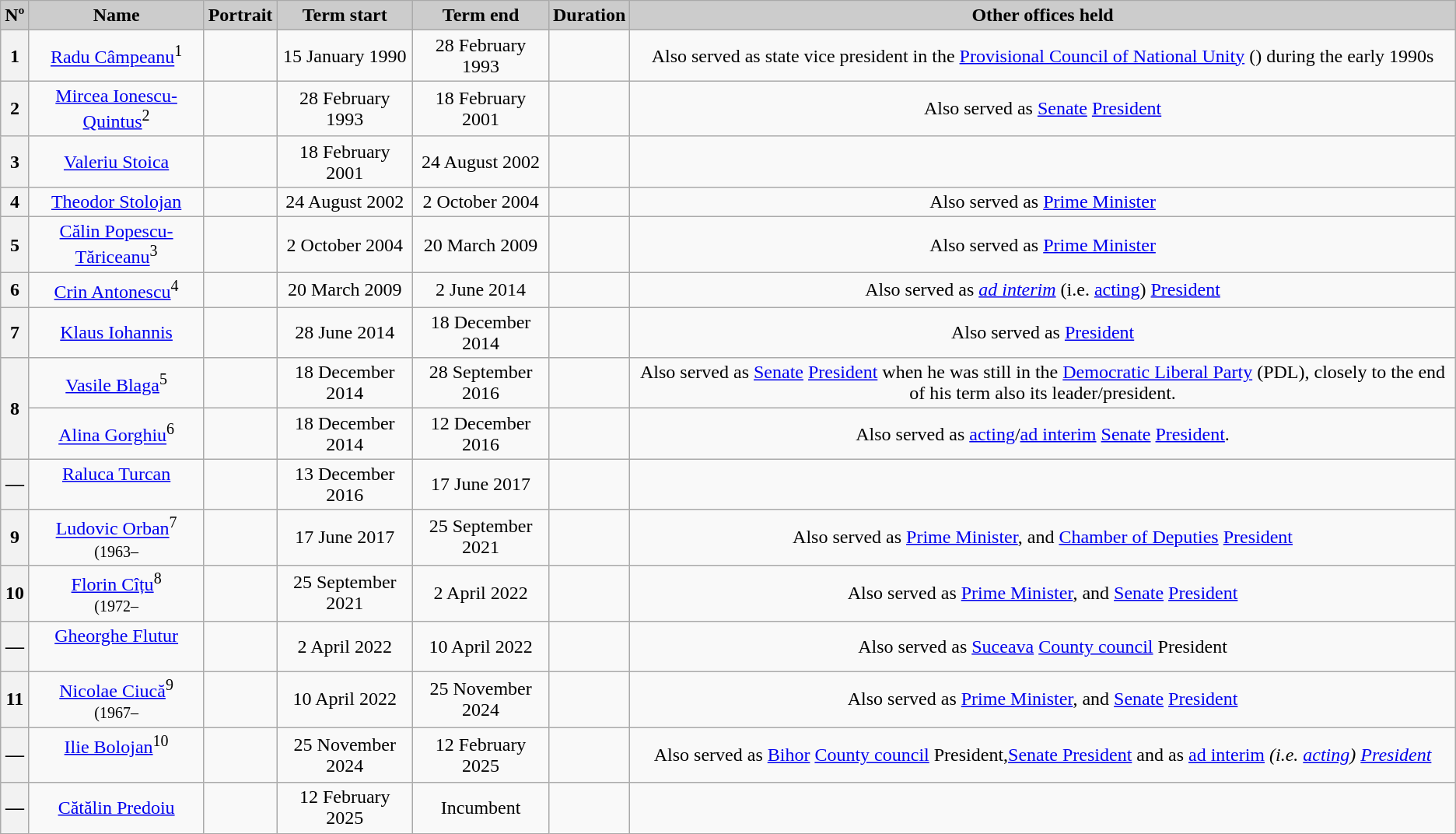<table class="wikitable" style="text-align:center;">
<tr>
<th style="background:#ccc;">Nº</th>
<th style="background:#ccc;">Name<br></th>
<th style="background:#ccc;">Portrait</th>
<th style="background:#ccc;">Term start</th>
<th style="background:#ccc;">Term end</th>
<th style="background:#ccc;">Duration</th>
<th style="background:#ccc;">Other offices held</th>
</tr>
<tr>
<th>1</th>
<td><a href='#'>Radu Câmpeanu</a><sup>1</sup><br></td>
<td></td>
<td>15 January 1990</td>
<td>28 February 1993</td>
<td></td>
<td>Also served as state vice president in the <a href='#'>Provisional Council of National Unity</a> () during the early 1990s</td>
</tr>
<tr>
<th>2</th>
<td><a href='#'>Mircea Ionescu-Quintus</a><sup>2</sup><br></td>
<td></td>
<td>28 February 1993</td>
<td>18 February 2001</td>
<td></td>
<td>Also served as <a href='#'>Senate</a> <a href='#'>President</a></td>
</tr>
<tr>
<th>3</th>
<td><a href='#'>Valeriu Stoica</a><br></td>
<td></td>
<td>18 February 2001</td>
<td>24 August 2002</td>
<td></td>
<td></td>
</tr>
<tr>
<th>4</th>
<td><a href='#'>Theodor Stolojan</a><br></td>
<td></td>
<td>24 August 2002</td>
<td>2 October 2004</td>
<td></td>
<td>Also served as <a href='#'>Prime Minister</a></td>
</tr>
<tr>
<th>5</th>
<td><a href='#'>Călin Popescu-Tăriceanu</a><sup>3</sup><br></td>
<td></td>
<td>2 October 2004</td>
<td>20 March 2009</td>
<td></td>
<td>Also served as <a href='#'>Prime Minister</a></td>
</tr>
<tr>
<th>6</th>
<td><a href='#'>Crin Antonescu</a><sup>4</sup><br></td>
<td></td>
<td>20 March 2009</td>
<td>2 June 2014</td>
<td></td>
<td>Also served as <em><a href='#'>ad interim</a></em> (i.e. <a href='#'>acting</a>) <a href='#'>President</a></td>
</tr>
<tr>
<th>7</th>
<td><a href='#'>Klaus Iohannis</a><br></td>
<td></td>
<td>28 June 2014</td>
<td>18 December 2014</td>
<td></td>
<td>Also served as <a href='#'>President</a></td>
</tr>
<tr>
<th rowspan="2">8</th>
<td><a href='#'>Vasile Blaga</a><sup>5</sup><br></td>
<td></td>
<td>18 December 2014</td>
<td>28 September 2016</td>
<td></td>
<td>Also served as <a href='#'>Senate</a> <a href='#'>President</a> when he was still in the <a href='#'>Democratic Liberal Party</a> (PDL), closely to the end of his term also its leader/president.</td>
</tr>
<tr>
<td><a href='#'>Alina Gorghiu</a><sup>6</sup><br></td>
<td></td>
<td>18 December 2014</td>
<td>12 December 2016</td>
<td></td>
<td>Also served as <a href='#'>acting</a>/<a href='#'>ad interim</a> <a href='#'>Senate</a> <a href='#'>President</a>.</td>
</tr>
<tr>
<th>—</th>
<td><a href='#'>Raluca Turcan</a><br><br></td>
<td></td>
<td>13 December 2016</td>
<td>17 June 2017</td>
<td></td>
<td></td>
</tr>
<tr>
<th>9</th>
<td><a href='#'>Ludovic Orban</a><sup>7</sup><br><small>(1963– </small></td>
<td></td>
<td>17 June 2017</td>
<td>25 September 2021</td>
<td></td>
<td>Also served as <a href='#'>Prime Minister</a>, and <a href='#'>Chamber of Deputies</a> <a href='#'>President</a></td>
</tr>
<tr>
<th>10</th>
<td><a href='#'>Florin Cîțu</a><sup>8</sup><br><small>(1972– </small></td>
<td></td>
<td>25 September 2021</td>
<td>2 April 2022</td>
<td></td>
<td>Also served as <a href='#'>Prime Minister</a>, and <a href='#'>Senate</a> <a href='#'>President</a></td>
</tr>
<tr>
<th>—</th>
<td><a href='#'>Gheorghe Flutur</a><br><br></td>
<td></td>
<td>2 April 2022</td>
<td>10 April 2022</td>
<td></td>
<td>Also served as <a href='#'>Suceava</a> <a href='#'>County council</a> President</td>
</tr>
<tr>
<th>11</th>
<td><a href='#'>Nicolae Ciucă</a><sup>9</sup><br><small>(1967– </small></td>
<td></td>
<td>10 April 2022</td>
<td>25 November 2024</td>
<td></td>
<td>Also served as <a href='#'>Prime Minister</a>, and <a href='#'>Senate</a> <a href='#'>President</a></td>
</tr>
<tr>
<th>—</th>
<td><a href='#'>Ilie Bolojan</a><sup>10</sup><br><br></td>
<td></td>
<td>25 November 2024</td>
<td>12 February 2025</td>
<td></td>
<td>Also served as <a href='#'>Bihor</a> <a href='#'>County council</a> President,<a href='#'>Senate President</a> and as <a href='#'>ad interim</a><em> (i.e. <a href='#'>acting</a>) <a href='#'>President</a></td>
</tr>
<tr>
<th>—</th>
<td><a href='#'>Cătălin Predoiu</a><br></td>
<td></td>
<td>12 February 2025</td>
<td></em>Incumbent<em></td>
<td></td>
<td></td>
</tr>
</table>
